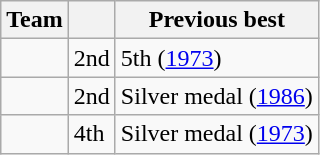<table class="wikitable">
<tr>
<th>Team</th>
<th></th>
<th>Previous best</th>
</tr>
<tr>
<td></td>
<td>2nd</td>
<td>5th (<a href='#'>1973</a>)</td>
</tr>
<tr>
<td></td>
<td>2nd</td>
<td>Silver medal (<a href='#'>1986</a>)</td>
</tr>
<tr>
<td></td>
<td>4th</td>
<td>Silver medal (<a href='#'>1973</a>)</td>
</tr>
</table>
